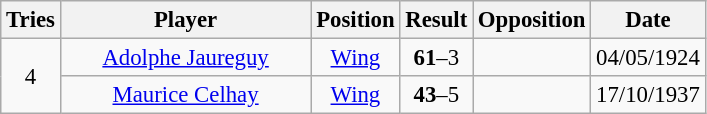<table class="wikitable sortable" style="font-size:95%; text-align:center;">
<tr>
<th>Tries</th>
<th style="width:160px;">Player</th>
<th>Position</th>
<th>Result</th>
<th>Opposition</th>
<th>Date</th>
</tr>
<tr>
<td rowspan=2>4</td>
<td><a href='#'>Adolphe Jaureguy</a></td>
<td><a href='#'>Wing</a></td>
<td><strong>61</strong>–3</td>
<td></td>
<td>04/05/1924</td>
</tr>
<tr>
<td><a href='#'>Maurice Celhay</a></td>
<td><a href='#'>Wing</a></td>
<td><strong>43</strong>–5</td>
<td></td>
<td>17/10/1937</td>
</tr>
</table>
